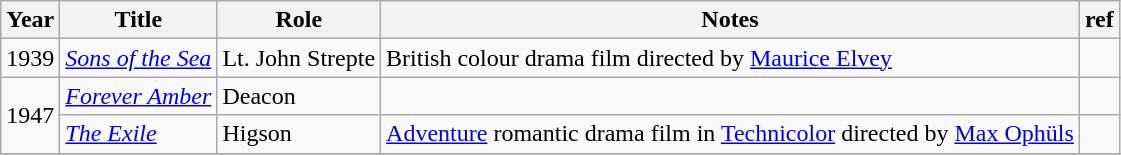<table class="wikitable sortable">
<tr>
<th>Year</th>
<th>Title</th>
<th>Role</th>
<th>Notes</th>
<th>ref</th>
</tr>
<tr>
<td>1939</td>
<td><em><a href='#'>Sons of the Sea</a></em></td>
<td>Lt. John Strepte</td>
<td>British colour drama film directed by <a href='#'>Maurice Elvey</a></td>
<td></td>
</tr>
<tr>
<td rowspan="2">1947</td>
<td><em><a href='#'>Forever Amber</a></em></td>
<td>Deacon</td>
<td></td>
<td></td>
</tr>
<tr>
<td><em><a href='#'>The Exile</a></em></td>
<td>Higson</td>
<td><a href='#'>Adventure</a> romantic drama film in <a href='#'>Technicolor</a> directed by <a href='#'>Max Ophüls</a></td>
<td></td>
</tr>
<tr>
</tr>
</table>
